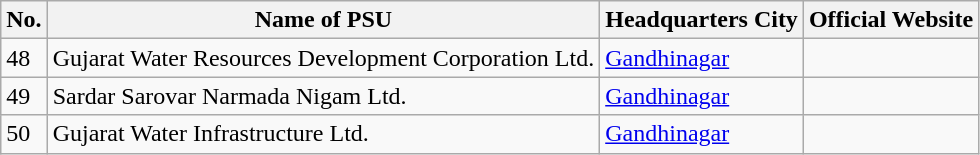<table class="wikitable">
<tr>
<th>No.</th>
<th>Name of PSU</th>
<th>Headquarters City</th>
<th>Official Website</th>
</tr>
<tr>
<td>48</td>
<td>Gujarat Water Resources Development Corporation Ltd.</td>
<td><a href='#'>Gandhinagar</a></td>
<td></td>
</tr>
<tr>
<td>49</td>
<td>Sardar Sarovar Narmada Nigam Ltd.</td>
<td><a href='#'>Gandhinagar</a></td>
<td></td>
</tr>
<tr>
<td>50</td>
<td>Gujarat Water Infrastructure Ltd.</td>
<td><a href='#'>Gandhinagar</a></td>
<td></td>
</tr>
</table>
